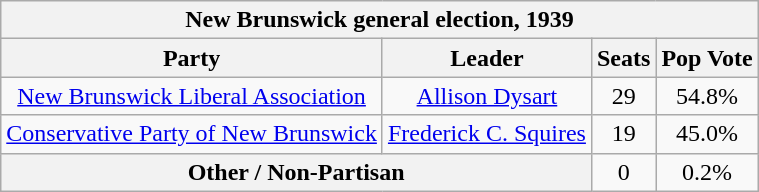<table class="wikitable" style="text-align:center">
<tr>
<th colspan=4>New Brunswick general election, 1939</th>
</tr>
<tr>
<th>Party</th>
<th>Leader</th>
<th>Seats</th>
<th>Pop Vote</th>
</tr>
<tr>
<td><a href='#'>New Brunswick Liberal Association</a></td>
<td><a href='#'>Allison Dysart</a></td>
<td>29</td>
<td>54.8%</td>
</tr>
<tr>
<td><a href='#'>Conservative Party of New Brunswick</a></td>
<td><a href='#'>Frederick C. Squires</a></td>
<td>19</td>
<td>45.0%</td>
</tr>
<tr>
<th colspan=2>Other / Non-Partisan</th>
<td>0</td>
<td>0.2%</td>
</tr>
</table>
